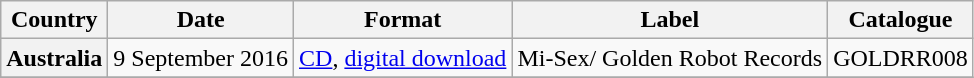<table class="wikitable plainrowheaders">
<tr>
<th scope="col">Country</th>
<th scope="col">Date</th>
<th scope="col">Format</th>
<th scope="col">Label</th>
<th scope="col">Catalogue</th>
</tr>
<tr>
<th scope="row">Australia</th>
<td>9 September 2016</td>
<td><a href='#'>CD</a>, <a href='#'>digital download</a></td>
<td>Mi-Sex/ Golden Robot Records</td>
<td>GOLDRR008</td>
</tr>
<tr>
</tr>
</table>
